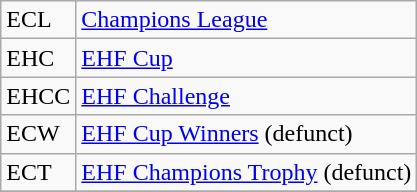<table class="wikitable">
<tr>
<td>ECL</td>
<td><a href='#'>Champions League</a></td>
</tr>
<tr>
<td>EHC</td>
<td><a href='#'>EHF Cup</a></td>
</tr>
<tr>
<td>EHCC</td>
<td><a href='#'>EHF Challenge</a></td>
</tr>
<tr>
<td>ECW</td>
<td><a href='#'>EHF Cup Winners</a> (defunct)</td>
</tr>
<tr>
<td>ECT</td>
<td><a href='#'>EHF Champions Trophy</a> (defunct)</td>
</tr>
<tr>
</tr>
</table>
